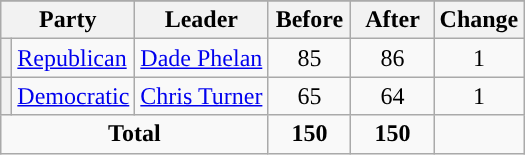<table class="wikitable" style="text-align:center;">
<tr>
</tr>
<tr>
<th colspan=2>Party</th>
<th>Leader</th>
<th style="width:3em">Before</th>
<th style="width:3em">After</th>
<th style="width:3em">Change</th>
</tr>
<tr>
<th style="background-color:"></th>
<td style="text-align:left;"><a href='#'>Republican</a></td>
<td style="text-align:left;"><a href='#'>Dade Phelan</a></td>
<td>85</td>
<td>86</td>
<td>1</td>
</tr>
<tr>
<th style="background-color:"></th>
<td style="text-align:left;"><a href='#'>Democratic</a></td>
<td style="text-align:left;"><a href='#'>Chris Turner</a></td>
<td>65</td>
<td>64</td>
<td>1</td>
</tr>
<tr>
<td colspan=3><strong>Total</strong></td>
<td><strong>150</strong></td>
<td><strong>150</strong></td>
<td></td>
</tr>
</table>
